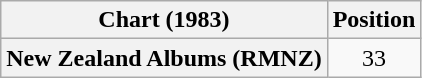<table class="wikitable plainrowheaders" style="text-align:center">
<tr>
<th scope="col">Chart (1983)</th>
<th scope="col">Position</th>
</tr>
<tr>
<th scope="row">New Zealand Albums (RMNZ)</th>
<td>33</td>
</tr>
</table>
